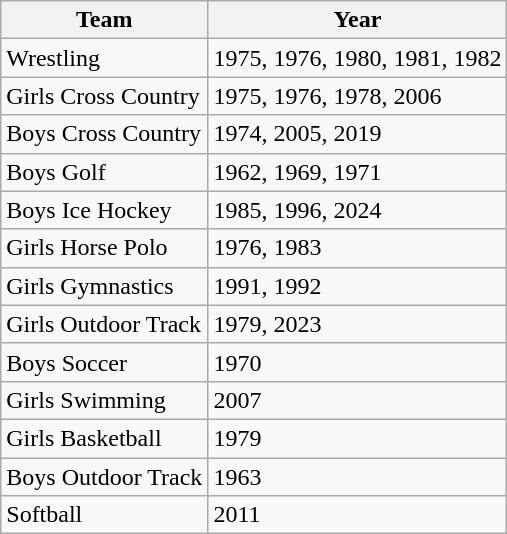<table class="wikitable">
<tr>
<th>Team</th>
<th>Year</th>
</tr>
<tr>
<td>Wrestling</td>
<td>1975, 1976, 1980, 1981, 1982</td>
</tr>
<tr>
<td>Girls Cross Country</td>
<td>1975, 1976, 1978, 2006</td>
</tr>
<tr>
<td>Boys Cross Country</td>
<td>1974, 2005, 2019</td>
</tr>
<tr>
<td>Boys Golf</td>
<td>1962, 1969, 1971</td>
</tr>
<tr>
<td>Boys Ice Hockey</td>
<td>1985, 1996, 2024</td>
</tr>
<tr>
<td>Girls Horse Polo</td>
<td>1976, 1983</td>
</tr>
<tr>
<td>Girls Gymnastics</td>
<td>1991, 1992</td>
</tr>
<tr>
<td>Girls Outdoor Track</td>
<td>1979, 2023</td>
</tr>
<tr>
<td>Boys Soccer</td>
<td>1970</td>
</tr>
<tr>
<td>Girls Swimming</td>
<td>2007</td>
</tr>
<tr>
<td>Girls Basketball</td>
<td>1979</td>
</tr>
<tr>
<td>Boys Outdoor Track</td>
<td>1963</td>
</tr>
<tr>
<td>Softball</td>
<td>2011</td>
</tr>
</table>
